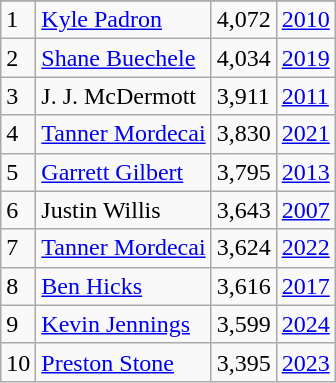<table class="wikitable">
<tr>
</tr>
<tr>
<td>1</td>
<td><a href='#'>Kyle Padron</a></td>
<td><abbr>4,072</abbr></td>
<td><a href='#'>2010</a></td>
</tr>
<tr>
<td>2</td>
<td><a href='#'>Shane Buechele</a></td>
<td><abbr>4,034</abbr></td>
<td><a href='#'>2019</a></td>
</tr>
<tr>
<td>3</td>
<td>J. J. McDermott</td>
<td><abbr>3,911</abbr></td>
<td><a href='#'>2011</a></td>
</tr>
<tr>
<td>4</td>
<td><a href='#'>Tanner Mordecai</a></td>
<td><abbr>3,830</abbr></td>
<td><a href='#'>2021</a></td>
</tr>
<tr>
<td>5</td>
<td><a href='#'>Garrett Gilbert</a></td>
<td><abbr>3,795</abbr></td>
<td><a href='#'>2013</a></td>
</tr>
<tr>
<td>6</td>
<td>Justin Willis</td>
<td><abbr>3,643</abbr></td>
<td><a href='#'>2007</a></td>
</tr>
<tr>
<td>7</td>
<td><a href='#'>Tanner Mordecai</a></td>
<td><abbr>3,624</abbr></td>
<td><a href='#'>2022</a></td>
</tr>
<tr>
<td>8</td>
<td><a href='#'>Ben Hicks</a></td>
<td><abbr>3,616</abbr></td>
<td><a href='#'>2017</a></td>
</tr>
<tr>
<td>9</td>
<td><a href='#'>Kevin Jennings</a></td>
<td><abbr>3,599</abbr></td>
<td><a href='#'>2024</a></td>
</tr>
<tr>
<td>10</td>
<td><a href='#'>Preston Stone</a></td>
<td><abbr>3,395</abbr></td>
<td><a href='#'>2023</a></td>
</tr>
</table>
